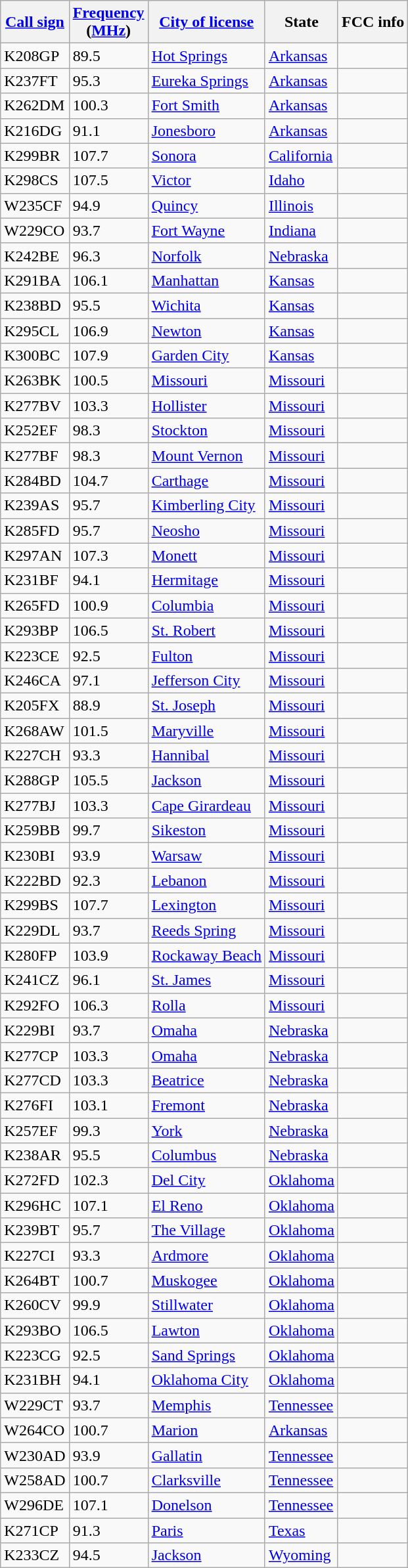<table class="wikitable sortable">
<tr>
<th><a href='#'>Call sign</a></th>
<th data-sort-type="number"><a href='#'>Frequency</a><br>(<a href='#'>MHz</a>)</th>
<th><a href='#'>City of license</a></th>
<th>State</th>
<th class="unsortable">FCC info</th>
</tr>
<tr>
<td>K208GP</td>
<td>89.5</td>
<td><a href='#'>Hot Springs</a></td>
<td><a href='#'>Arkansas</a></td>
<td></td>
</tr>
<tr>
<td>K237FT</td>
<td>95.3</td>
<td><a href='#'>Eureka Springs</a></td>
<td><a href='#'>Arkansas</a></td>
<td></td>
</tr>
<tr>
<td>K262DM</td>
<td>100.3</td>
<td><a href='#'>Fort Smith</a></td>
<td><a href='#'>Arkansas</a></td>
<td></td>
</tr>
<tr>
<td>K216DG</td>
<td>91.1</td>
<td><a href='#'>Jonesboro</a></td>
<td><a href='#'>Arkansas</a></td>
<td></td>
</tr>
<tr>
<td>K299BR</td>
<td>107.7</td>
<td><a href='#'>Sonora</a></td>
<td><a href='#'>California</a></td>
<td></td>
</tr>
<tr>
<td>K298CS</td>
<td>107.5</td>
<td><a href='#'>Victor</a></td>
<td><a href='#'>Idaho</a></td>
<td></td>
</tr>
<tr>
<td>W235CF</td>
<td>94.9</td>
<td><a href='#'>Quincy</a></td>
<td><a href='#'>Illinois</a></td>
<td></td>
</tr>
<tr>
<td>W229CO</td>
<td>93.7</td>
<td><a href='#'>Fort Wayne</a></td>
<td><a href='#'>Indiana</a></td>
<td></td>
</tr>
<tr>
<td>K242BE</td>
<td>96.3</td>
<td><a href='#'>Norfolk</a></td>
<td><a href='#'>Nebraska</a></td>
<td></td>
</tr>
<tr>
<td>K291BA</td>
<td>106.1</td>
<td><a href='#'>Manhattan</a></td>
<td><a href='#'>Kansas</a></td>
<td></td>
</tr>
<tr>
<td>K238BD</td>
<td>95.5</td>
<td><a href='#'>Wichita</a></td>
<td><a href='#'>Kansas</a></td>
<td></td>
</tr>
<tr>
<td>K295CL</td>
<td>106.9</td>
<td><a href='#'>Newton</a></td>
<td><a href='#'>Kansas</a></td>
<td></td>
</tr>
<tr>
<td>K300BC</td>
<td>107.9</td>
<td><a href='#'>Garden City</a></td>
<td><a href='#'>Kansas</a></td>
<td></td>
</tr>
<tr>
<td>K263BK</td>
<td>100.5</td>
<td><a href='#'>Missouri</a></td>
<td><a href='#'>Missouri</a></td>
<td></td>
</tr>
<tr>
<td>K277BV</td>
<td>103.3</td>
<td><a href='#'>Hollister</a></td>
<td><a href='#'>Missouri</a></td>
<td></td>
</tr>
<tr>
<td>K252EF</td>
<td>98.3</td>
<td><a href='#'>Stockton</a></td>
<td><a href='#'>Missouri</a></td>
<td></td>
</tr>
<tr>
<td>K277BF</td>
<td>98.3</td>
<td><a href='#'>Mount Vernon</a></td>
<td><a href='#'>Missouri</a></td>
<td></td>
</tr>
<tr>
<td>K284BD</td>
<td>104.7</td>
<td><a href='#'>Carthage</a></td>
<td><a href='#'>Missouri</a></td>
<td></td>
</tr>
<tr>
<td>K239AS</td>
<td>95.7</td>
<td><a href='#'>Kimberling City</a></td>
<td><a href='#'>Missouri</a></td>
<td></td>
</tr>
<tr>
<td>K285FD</td>
<td>95.7</td>
<td><a href='#'>Neosho</a></td>
<td><a href='#'>Missouri</a></td>
<td></td>
</tr>
<tr>
<td>K297AN</td>
<td>107.3</td>
<td><a href='#'>Monett</a></td>
<td><a href='#'>Missouri</a></td>
<td></td>
</tr>
<tr>
<td>K231BF</td>
<td>94.1</td>
<td><a href='#'>Hermitage</a></td>
<td><a href='#'>Missouri</a></td>
<td></td>
</tr>
<tr>
<td>K265FD</td>
<td>100.9</td>
<td><a href='#'>Columbia</a></td>
<td><a href='#'>Missouri</a></td>
<td></td>
</tr>
<tr>
<td>K293BP</td>
<td>106.5</td>
<td><a href='#'>St. Robert</a></td>
<td><a href='#'>Missouri</a></td>
<td></td>
</tr>
<tr>
<td>K223CE</td>
<td>92.5</td>
<td><a href='#'>Fulton</a></td>
<td><a href='#'>Missouri</a></td>
<td></td>
</tr>
<tr>
<td>K246CA</td>
<td>97.1</td>
<td><a href='#'>Jefferson City</a></td>
<td><a href='#'>Missouri</a></td>
<td></td>
</tr>
<tr>
<td>K205FX</td>
<td>88.9</td>
<td><a href='#'>St. Joseph</a></td>
<td><a href='#'>Missouri</a></td>
<td></td>
</tr>
<tr>
<td>K268AW</td>
<td>101.5</td>
<td><a href='#'>Maryville</a></td>
<td><a href='#'>Missouri</a></td>
<td></td>
</tr>
<tr>
<td>K227CH</td>
<td>93.3</td>
<td><a href='#'>Hannibal</a></td>
<td><a href='#'>Missouri</a></td>
<td></td>
</tr>
<tr>
<td>K288GP</td>
<td>105.5</td>
<td><a href='#'>Jackson</a></td>
<td><a href='#'>Missouri</a></td>
<td></td>
</tr>
<tr>
<td>K277BJ</td>
<td>103.3</td>
<td><a href='#'>Cape Girardeau</a></td>
<td><a href='#'>Missouri</a></td>
<td></td>
</tr>
<tr>
<td>K259BB</td>
<td>99.7</td>
<td><a href='#'>Sikeston</a></td>
<td><a href='#'>Missouri</a></td>
<td></td>
</tr>
<tr>
<td>K230BI</td>
<td>93.9</td>
<td><a href='#'>Warsaw</a></td>
<td><a href='#'>Missouri</a></td>
<td></td>
</tr>
<tr>
<td>K222BD</td>
<td>92.3</td>
<td><a href='#'>Lebanon</a></td>
<td><a href='#'>Missouri</a></td>
<td></td>
</tr>
<tr>
<td>K299BS</td>
<td>107.7</td>
<td><a href='#'>Lexington</a></td>
<td><a href='#'>Missouri</a></td>
<td></td>
</tr>
<tr>
<td>K229DL</td>
<td>93.7</td>
<td><a href='#'>Reeds Spring</a></td>
<td><a href='#'>Missouri</a></td>
<td></td>
</tr>
<tr>
<td>K280FP</td>
<td>103.9</td>
<td><a href='#'>Rockaway Beach</a></td>
<td><a href='#'>Missouri</a></td>
<td></td>
</tr>
<tr>
<td>K241CZ</td>
<td>96.1</td>
<td><a href='#'>St. James</a></td>
<td><a href='#'>Missouri</a></td>
<td></td>
</tr>
<tr>
<td>K292FO</td>
<td>106.3</td>
<td><a href='#'>Rolla</a></td>
<td><a href='#'>Missouri</a></td>
<td></td>
</tr>
<tr>
<td>K229BI</td>
<td>93.7</td>
<td><a href='#'>Omaha</a></td>
<td><a href='#'>Nebraska</a></td>
<td></td>
</tr>
<tr>
<td>K277CP</td>
<td>103.3</td>
<td><a href='#'>Omaha</a></td>
<td><a href='#'>Nebraska</a></td>
<td></td>
</tr>
<tr>
<td>K277CD</td>
<td>103.3</td>
<td><a href='#'>Beatrice</a></td>
<td><a href='#'>Nebraska</a></td>
<td></td>
</tr>
<tr>
<td>K276FI</td>
<td>103.1</td>
<td><a href='#'>Fremont</a></td>
<td><a href='#'>Nebraska</a></td>
<td></td>
</tr>
<tr>
<td>K257EF</td>
<td>99.3</td>
<td><a href='#'>York</a></td>
<td><a href='#'>Nebraska</a></td>
<td></td>
</tr>
<tr>
<td>K238AR</td>
<td>95.5</td>
<td><a href='#'>Columbus</a></td>
<td><a href='#'>Nebraska</a></td>
<td></td>
</tr>
<tr>
<td>K272FD</td>
<td>102.3</td>
<td><a href='#'>Del City</a></td>
<td><a href='#'>Oklahoma</a></td>
<td></td>
</tr>
<tr>
<td>K296HC</td>
<td>107.1</td>
<td><a href='#'>El Reno</a></td>
<td><a href='#'>Oklahoma</a></td>
<td></td>
</tr>
<tr>
<td>K239BT</td>
<td>95.7</td>
<td><a href='#'>The Village</a></td>
<td><a href='#'>Oklahoma</a></td>
<td></td>
</tr>
<tr>
<td>K227CI</td>
<td>93.3</td>
<td><a href='#'>Ardmore</a></td>
<td><a href='#'>Oklahoma</a></td>
<td></td>
</tr>
<tr>
<td>K264BT</td>
<td>100.7</td>
<td><a href='#'>Muskogee</a></td>
<td><a href='#'>Oklahoma</a></td>
<td></td>
</tr>
<tr>
<td>K260CV</td>
<td>99.9</td>
<td><a href='#'>Stillwater</a></td>
<td><a href='#'>Oklahoma</a></td>
<td></td>
</tr>
<tr>
<td>K293BO</td>
<td>106.5</td>
<td><a href='#'>Lawton</a></td>
<td><a href='#'>Oklahoma</a></td>
<td></td>
</tr>
<tr>
<td>K223CG</td>
<td>92.5</td>
<td><a href='#'>Sand Springs</a></td>
<td><a href='#'>Oklahoma</a></td>
<td></td>
</tr>
<tr>
<td>K231BH</td>
<td>94.1</td>
<td><a href='#'>Oklahoma City</a></td>
<td><a href='#'>Oklahoma</a></td>
<td></td>
</tr>
<tr>
<td>W229CT</td>
<td>93.7</td>
<td><a href='#'>Memphis</a></td>
<td><a href='#'>Tennessee</a></td>
<td></td>
</tr>
<tr>
<td>W264CO</td>
<td>100.7</td>
<td><a href='#'>Marion</a></td>
<td><a href='#'>Arkansas</a></td>
<td></td>
</tr>
<tr>
<td>W230AD</td>
<td>93.9</td>
<td><a href='#'>Gallatin</a></td>
<td><a href='#'>Tennessee</a></td>
<td></td>
</tr>
<tr>
<td>W258AD</td>
<td>100.7</td>
<td><a href='#'>Clarksville</a></td>
<td><a href='#'>Tennessee</a></td>
<td></td>
</tr>
<tr>
<td>W296DE</td>
<td>107.1</td>
<td><a href='#'>Donelson</a></td>
<td><a href='#'>Tennessee</a></td>
<td></td>
</tr>
<tr>
<td>K271CP</td>
<td>91.3</td>
<td><a href='#'>Paris</a></td>
<td><a href='#'>Texas</a></td>
<td></td>
</tr>
<tr>
<td>K233CZ</td>
<td>94.5</td>
<td><a href='#'>Jackson</a></td>
<td><a href='#'>Wyoming</a></td>
<td></td>
</tr>
</table>
